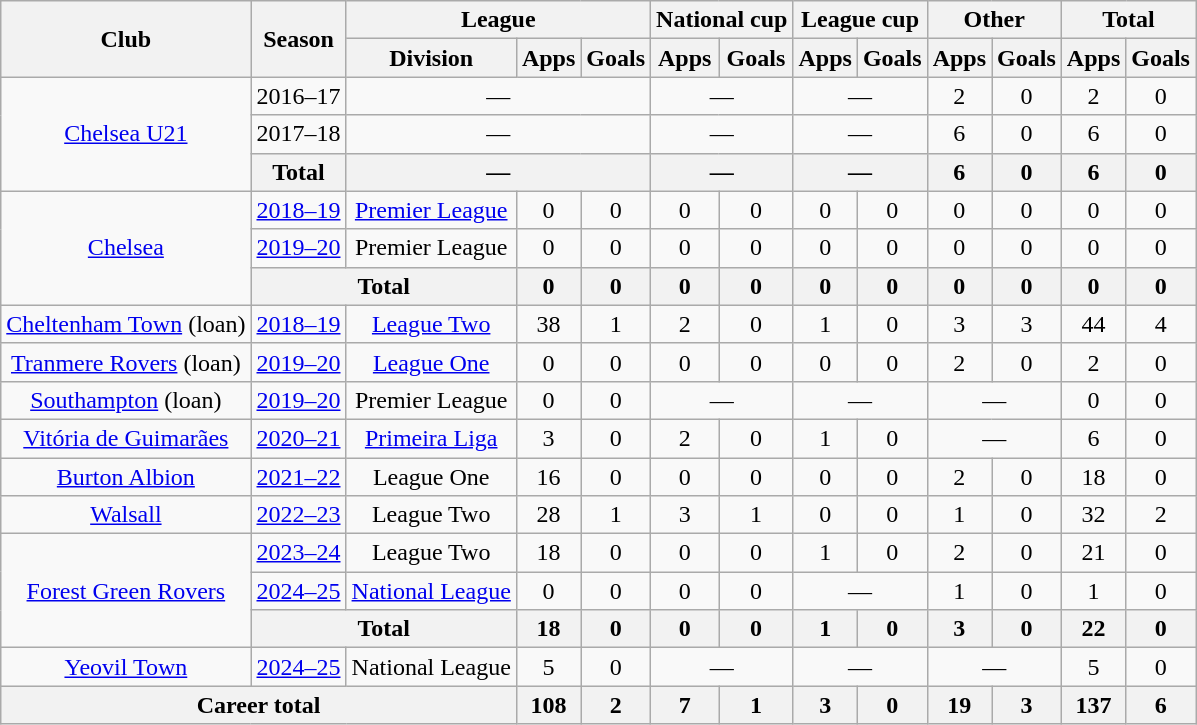<table class="wikitable" style="text-align:center">
<tr>
<th rowspan="2">Club</th>
<th rowspan="2">Season</th>
<th colspan="3">League</th>
<th colspan="2">National cup</th>
<th colspan="2">League cup</th>
<th colspan="2">Other</th>
<th colspan="2">Total</th>
</tr>
<tr>
<th>Division</th>
<th>Apps</th>
<th>Goals</th>
<th>Apps</th>
<th>Goals</th>
<th>Apps</th>
<th>Goals</th>
<th>Apps</th>
<th>Goals</th>
<th>Apps</th>
<th>Goals</th>
</tr>
<tr>
<td rowspan="3"><a href='#'>Chelsea U21</a></td>
<td>2016–17</td>
<td colspan=3>—</td>
<td colspan=2>—</td>
<td colspan=2>—</td>
<td>2</td>
<td>0</td>
<td>2</td>
<td>0</td>
</tr>
<tr>
<td>2017–18</td>
<td colspan=3>—</td>
<td colspan=2>—</td>
<td colspan=2>—</td>
<td>6</td>
<td>0</td>
<td>6</td>
<td>0</td>
</tr>
<tr>
<th colspan="1">Total</th>
<th colspan=3>—</th>
<th colspan=2>—</th>
<th colspan=2>—</th>
<th>6</th>
<th>0</th>
<th>6</th>
<th>0</th>
</tr>
<tr>
<td rowspan="3"><a href='#'>Chelsea</a></td>
<td><a href='#'>2018–19</a></td>
<td><a href='#'>Premier League</a></td>
<td>0</td>
<td>0</td>
<td>0</td>
<td>0</td>
<td>0</td>
<td>0</td>
<td>0</td>
<td>0</td>
<td>0</td>
<td>0</td>
</tr>
<tr>
<td><a href='#'>2019–20</a></td>
<td>Premier League</td>
<td>0</td>
<td>0</td>
<td>0</td>
<td>0</td>
<td>0</td>
<td>0</td>
<td>0</td>
<td>0</td>
<td>0</td>
<td>0</td>
</tr>
<tr>
<th colspan="2">Total</th>
<th>0</th>
<th>0</th>
<th>0</th>
<th>0</th>
<th>0</th>
<th>0</th>
<th>0</th>
<th>0</th>
<th>0</th>
<th>0</th>
</tr>
<tr>
<td><a href='#'>Cheltenham Town</a> (loan)</td>
<td><a href='#'>2018–19</a></td>
<td><a href='#'>League Two</a></td>
<td>38</td>
<td>1</td>
<td>2</td>
<td>0</td>
<td>1</td>
<td>0</td>
<td>3</td>
<td>3</td>
<td>44</td>
<td>4</td>
</tr>
<tr>
<td><a href='#'>Tranmere Rovers</a> (loan)</td>
<td><a href='#'>2019–20</a></td>
<td><a href='#'>League One</a></td>
<td>0</td>
<td>0</td>
<td>0</td>
<td>0</td>
<td>0</td>
<td>0</td>
<td>2</td>
<td>0</td>
<td>2</td>
<td>0</td>
</tr>
<tr>
<td><a href='#'>Southampton</a> (loan)</td>
<td><a href='#'>2019–20</a></td>
<td>Premier League</td>
<td>0</td>
<td>0</td>
<td colspan=2>—</td>
<td colspan=2>—</td>
<td colspan=2>—</td>
<td>0</td>
<td>0</td>
</tr>
<tr>
<td><a href='#'>Vitória de Guimarães</a></td>
<td><a href='#'>2020–21</a></td>
<td><a href='#'>Primeira Liga</a></td>
<td>3</td>
<td>0</td>
<td>2</td>
<td>0</td>
<td>1</td>
<td>0</td>
<td colspan=2>—</td>
<td>6</td>
<td>0</td>
</tr>
<tr>
<td><a href='#'>Burton Albion</a></td>
<td><a href='#'>2021–22</a></td>
<td>League One</td>
<td>16</td>
<td>0</td>
<td>0</td>
<td>0</td>
<td>0</td>
<td>0</td>
<td>2</td>
<td>0</td>
<td>18</td>
<td>0</td>
</tr>
<tr>
<td><a href='#'>Walsall</a></td>
<td><a href='#'>2022–23</a></td>
<td>League Two</td>
<td>28</td>
<td>1</td>
<td>3</td>
<td>1</td>
<td>0</td>
<td>0</td>
<td>1</td>
<td>0</td>
<td>32</td>
<td>2</td>
</tr>
<tr>
<td rowspan="3"><a href='#'>Forest Green Rovers</a></td>
<td><a href='#'>2023–24</a></td>
<td>League Two</td>
<td>18</td>
<td>0</td>
<td>0</td>
<td>0</td>
<td>1</td>
<td>0</td>
<td>2</td>
<td>0</td>
<td>21</td>
<td>0</td>
</tr>
<tr>
<td><a href='#'>2024–25</a></td>
<td><a href='#'>National League</a></td>
<td>0</td>
<td>0</td>
<td>0</td>
<td>0</td>
<td colspan="2">—</td>
<td>1</td>
<td>0</td>
<td>1</td>
<td>0</td>
</tr>
<tr>
<th colspan="2">Total</th>
<th>18</th>
<th>0</th>
<th>0</th>
<th>0</th>
<th>1</th>
<th>0</th>
<th>3</th>
<th>0</th>
<th>22</th>
<th>0</th>
</tr>
<tr>
<td><a href='#'>Yeovil Town</a></td>
<td><a href='#'>2024–25</a></td>
<td>National League</td>
<td>5</td>
<td>0</td>
<td colspan="2">—</td>
<td colspan="2">—</td>
<td colspan="2">—</td>
<td>5</td>
<td>0</td>
</tr>
<tr>
<th colspan="3">Career total</th>
<th>108</th>
<th>2</th>
<th>7</th>
<th>1</th>
<th>3</th>
<th>0</th>
<th>19</th>
<th>3</th>
<th>137</th>
<th>6</th>
</tr>
</table>
